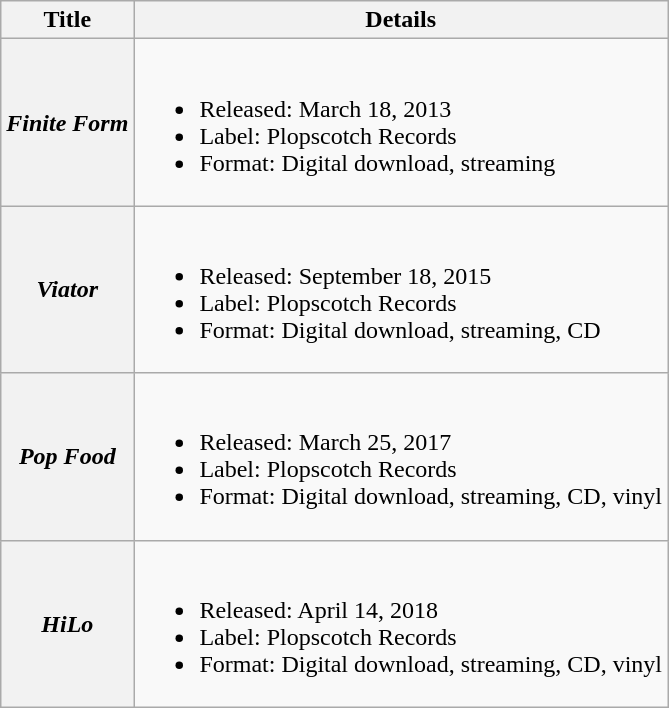<table class="wikitable plainrowheaders">
<tr>
<th scope="col">Title</th>
<th scope="col">Details</th>
</tr>
<tr>
<th scope="row"><em>Finite Form</em></th>
<td><br><ul><li>Released: March 18, 2013</li><li>Label: Plopscotch Records</li><li>Format: Digital download, streaming</li></ul></td>
</tr>
<tr>
<th scope="row"><em>Viator</em></th>
<td><br><ul><li>Released: September 18, 2015</li><li>Label: Plopscotch Records</li><li>Format: Digital download, streaming, CD</li></ul></td>
</tr>
<tr>
<th scope="row"><em>Pop Food</em></th>
<td><br><ul><li>Released: March 25, 2017</li><li>Label: Plopscotch Records</li><li>Format: Digital download, streaming, CD, vinyl</li></ul></td>
</tr>
<tr>
<th scope="row"><em>HiLo</em></th>
<td><br><ul><li>Released: April 14, 2018</li><li>Label: Plopscotch Records</li><li>Format: Digital download, streaming, CD, vinyl</li></ul></td>
</tr>
</table>
